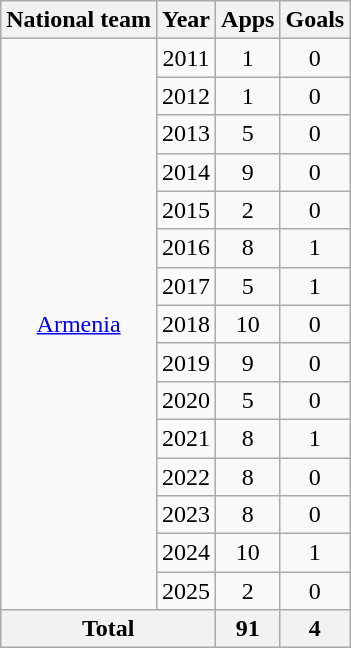<table class="wikitable" style="text-align:center">
<tr>
<th>National team</th>
<th>Year</th>
<th>Apps</th>
<th>Goals</th>
</tr>
<tr>
<td rowspan="15"><a href='#'>Armenia</a></td>
<td>2011</td>
<td>1</td>
<td>0</td>
</tr>
<tr>
<td>2012</td>
<td>1</td>
<td>0</td>
</tr>
<tr>
<td>2013</td>
<td>5</td>
<td>0</td>
</tr>
<tr>
<td>2014</td>
<td>9</td>
<td>0</td>
</tr>
<tr>
<td>2015</td>
<td>2</td>
<td>0</td>
</tr>
<tr>
<td>2016</td>
<td>8</td>
<td>1</td>
</tr>
<tr>
<td>2017</td>
<td>5</td>
<td>1</td>
</tr>
<tr>
<td>2018</td>
<td>10</td>
<td>0</td>
</tr>
<tr>
<td>2019</td>
<td>9</td>
<td>0</td>
</tr>
<tr>
<td>2020</td>
<td>5</td>
<td>0</td>
</tr>
<tr>
<td>2021</td>
<td>8</td>
<td>1</td>
</tr>
<tr>
<td>2022</td>
<td>8</td>
<td>0</td>
</tr>
<tr>
<td>2023</td>
<td>8</td>
<td>0</td>
</tr>
<tr>
<td>2024</td>
<td>10</td>
<td>1</td>
</tr>
<tr>
<td>2025</td>
<td>2</td>
<td>0</td>
</tr>
<tr>
<th colspan="2">Total</th>
<th>91</th>
<th>4</th>
</tr>
</table>
